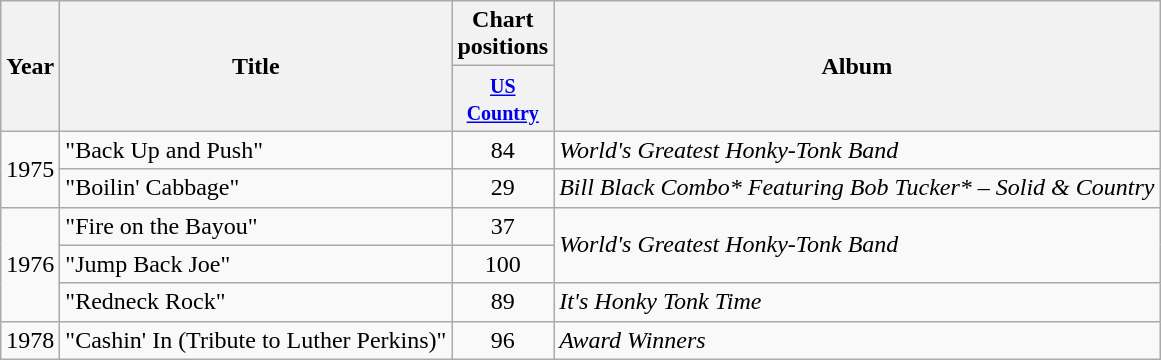<table class="wikitable">
<tr>
<th rowspan="2">Year</th>
<th rowspan="2">Title</th>
<th>Chart positions</th>
<th rowspan="2">Album</th>
</tr>
<tr>
<th style="width:45px;"><small><a href='#'>US Country</a></small></th>
</tr>
<tr>
<td rowspan="2">1975</td>
<td>"Back Up and Push"</td>
<td style="text-align:center;">84</td>
<td><em>World's Greatest Honky-Tonk Band</em></td>
</tr>
<tr>
<td>"Boilin' Cabbage"</td>
<td style="text-align:center;">29</td>
<td><em>Bill Black Combo* Featuring Bob Tucker* – Solid & Country</em></td>
</tr>
<tr>
<td rowspan="3">1976</td>
<td>"Fire on the Bayou"</td>
<td style="text-align:center;">37</td>
<td rowspan="2"><em>World's Greatest Honky-Tonk Band</em></td>
</tr>
<tr>
<td>"Jump Back Joe"</td>
<td style="text-align:center;">100</td>
</tr>
<tr>
<td>"Redneck Rock"</td>
<td style="text-align:center;">89</td>
<td><em>It's Honky Tonk Time</em></td>
</tr>
<tr>
<td>1978</td>
<td>"Cashin' In (Tribute to Luther Perkins)"</td>
<td style="text-align:center;">96</td>
<td><em>Award Winners</em></td>
</tr>
</table>
